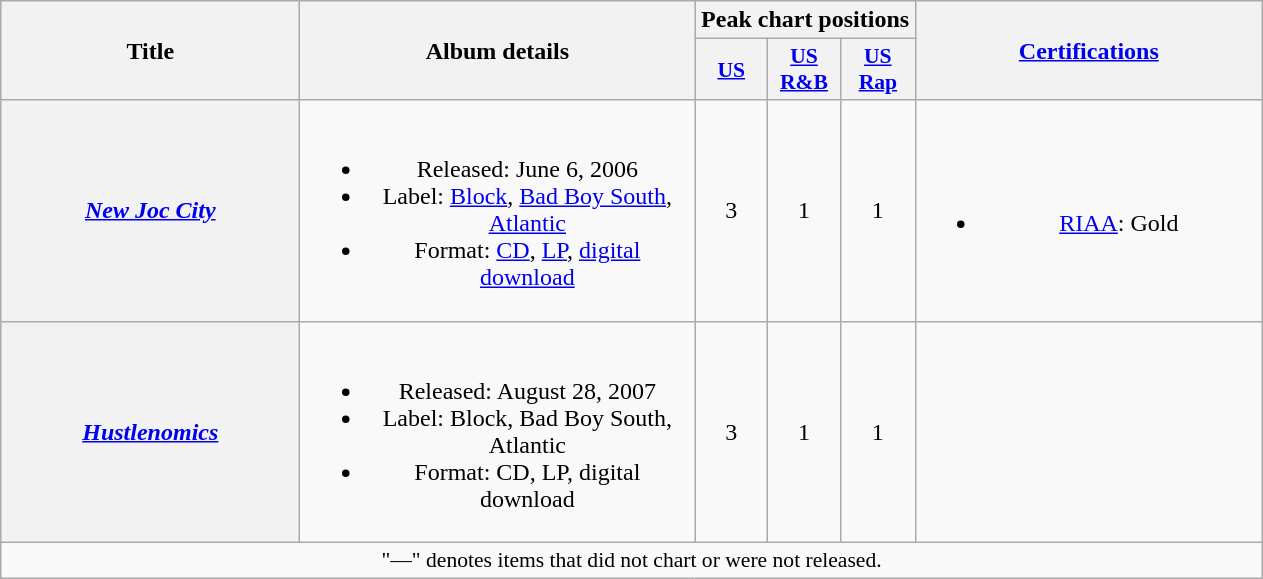<table class="wikitable plainrowheaders" style="text-align:center;" border="1">
<tr>
<th scope="col" rowspan="2" style="width:12em;">Title</th>
<th scope="col" rowspan="2" style="width:16em;">Album details</th>
<th scope="col" colspan="3">Peak chart positions</th>
<th scope="col" rowspan="2" style="width:14em;"><a href='#'>Certifications</a></th>
</tr>
<tr>
<th scope="col" style="width:2.9em;font-size:90%;"><a href='#'>US</a><br></th>
<th scope="col" style="width:2.9em;font-size:90%;"><a href='#'>US<br>R&B</a><br></th>
<th scope="col" style="width:3em;font-size:90%;"><a href='#'>US Rap</a><br></th>
</tr>
<tr>
<th scope="row"><em><a href='#'>New Joc City</a></em></th>
<td><br><ul><li>Released: June 6, 2006</li><li>Label: <a href='#'>Block</a>, <a href='#'>Bad Boy South</a>, <a href='#'>Atlantic</a></li><li>Format: <a href='#'>CD</a>, <a href='#'>LP</a>, <a href='#'>digital download</a></li></ul></td>
<td>3</td>
<td>1</td>
<td>1</td>
<td><br><ul><li><a href='#'>RIAA</a>: Gold</li></ul></td>
</tr>
<tr>
<th scope="row"><em><a href='#'>Hustlenomics</a></em></th>
<td><br><ul><li>Released: August 28, 2007</li><li>Label: Block, Bad Boy South, Atlantic</li><li>Format: CD, LP, digital download</li></ul></td>
<td>3</td>
<td>1</td>
<td>1</td>
<td></td>
</tr>
<tr>
<td colspan="14" style="font-size:90%">"—" denotes items that did not chart or were not released.</td>
</tr>
</table>
